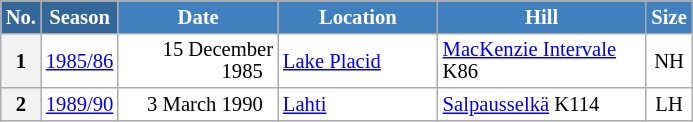<table class="wikitable sortable" style="font-size:86%; line-height:15px; text-align:left; border:grey solid 1px; border-collapse:collapse; background:#ffffff;">
<tr style="background:#efefef;">
<th style="background-color:#369; color:white; width:10px;">No.</th>
<th style="background-color:#369; color:white;  width:30px;">Season</th>
<th style="background-color:#4180be; color:white; width:100px;">Date</th>
<th style="background-color:#4180be; color:white; width:100px;">Location</th>
<th style="background-color:#4180be; color:white; width:132px;">Hill</th>
<th style="background-color:#4180be; color:white; width:25px;">Size</th>
</tr>
<tr>
<th scope=row style="text-align:center;">1</th>
<td align=center><a href='#'>1985/86</a></td>
<td align=right>15 December 1985  </td>
<td> <a href='#'>Lake Placid</a></td>
<td><a href='#'>MacKenzie Intervale</a> K86</td>
<td align=center>NH</td>
</tr>
<tr>
<th scope=row style="text-align:center;">2</th>
<td align=center><a href='#'>1989/90</a></td>
<td align=right>3 March 1990  </td>
<td> <a href='#'>Lahti</a></td>
<td><a href='#'>Salpausselkä</a> K114</td>
<td align=center>LH</td>
</tr>
</table>
